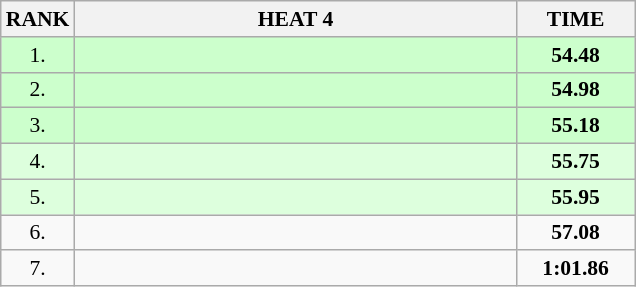<table class="wikitable" style="border-collapse: collapse; font-size: 90%;">
<tr>
<th>RANK</th>
<th style="width: 20em">HEAT 4</th>
<th style="width: 5em">TIME</th>
</tr>
<tr style="background:#ccffcc;">
<td align="center">1.</td>
<td></td>
<td align="center"><strong>54.48</strong></td>
</tr>
<tr style="background:#ccffcc;">
<td align="center">2.</td>
<td></td>
<td align="center"><strong>54.98</strong></td>
</tr>
<tr style="background:#ccffcc;">
<td align="center">3.</td>
<td></td>
<td align="center"><strong>55.18</strong></td>
</tr>
<tr style="background:#ddffdd;">
<td align="center">4.</td>
<td></td>
<td align="center"><strong>55.75</strong></td>
</tr>
<tr style="background:#ddffdd;">
<td align="center">5.</td>
<td></td>
<td align="center"><strong>55.95</strong></td>
</tr>
<tr>
<td align="center">6.</td>
<td></td>
<td align="center"><strong>57.08</strong></td>
</tr>
<tr>
<td align="center">7.</td>
<td></td>
<td align="center"><strong>1:01.86</strong></td>
</tr>
</table>
